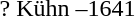<table>
<tr>
<td>? Kühn</td>
<td>–1641</td>
</tr>
<tr>
</tr>
</table>
